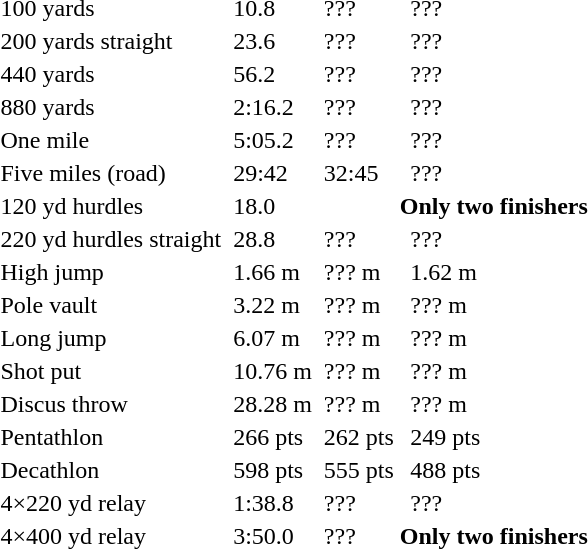<table>
<tr>
<td>100 yards</td>
<td></td>
<td>10.8</td>
<td></td>
<td>???</td>
<td></td>
<td>???</td>
</tr>
<tr>
<td>200 yards straight</td>
<td></td>
<td>23.6</td>
<td></td>
<td>???</td>
<td></td>
<td>???</td>
</tr>
<tr>
<td>440 yards</td>
<td></td>
<td>56.2</td>
<td></td>
<td>???</td>
<td></td>
<td>???</td>
</tr>
<tr>
<td>880 yards</td>
<td></td>
<td>2:16.2</td>
<td></td>
<td>???</td>
<td></td>
<td>???</td>
</tr>
<tr>
<td>One mile</td>
<td></td>
<td>5:05.2</td>
<td></td>
<td>???</td>
<td></td>
<td>???</td>
</tr>
<tr>
<td>Five miles (road)</td>
<td></td>
<td>29:42</td>
<td></td>
<td>32:45</td>
<td></td>
<td>???</td>
</tr>
<tr>
<td>120 yd hurdles</td>
<td></td>
<td>18.0</td>
<td></td>
<td></td>
<th colspan=2>Only two finishers</th>
</tr>
<tr>
<td>220 yd hurdles straight</td>
<td></td>
<td>28.8</td>
<td></td>
<td>???</td>
<td></td>
<td>???</td>
</tr>
<tr>
<td>High jump</td>
<td></td>
<td>1.66 m</td>
<td></td>
<td>??? m</td>
<td></td>
<td>1.62 m</td>
</tr>
<tr>
<td>Pole vault</td>
<td></td>
<td>3.22 m</td>
<td></td>
<td>??? m</td>
<td></td>
<td>??? m</td>
</tr>
<tr>
<td>Long jump</td>
<td></td>
<td>6.07 m</td>
<td></td>
<td>??? m</td>
<td></td>
<td>??? m</td>
</tr>
<tr>
<td>Shot put</td>
<td></td>
<td>10.76 m</td>
<td></td>
<td>??? m</td>
<td></td>
<td>??? m</td>
</tr>
<tr>
<td>Discus throw</td>
<td></td>
<td>28.28 m</td>
<td></td>
<td>??? m</td>
<td></td>
<td>??? m</td>
</tr>
<tr>
<td>Pentathlon</td>
<td></td>
<td>266 pts</td>
<td></td>
<td>262 pts</td>
<td></td>
<td>249 pts</td>
</tr>
<tr>
<td>Decathlon</td>
<td></td>
<td>598 pts</td>
<td></td>
<td>555 pts</td>
<td></td>
<td>488 pts</td>
</tr>
<tr>
<td>4×220 yd relay</td>
<td></td>
<td>1:38.8</td>
<td></td>
<td>???</td>
<td></td>
<td>???</td>
</tr>
<tr>
<td>4×400 yd relay</td>
<td></td>
<td>3:50.0</td>
<td></td>
<td>???</td>
<th colspan=2>Only two finishers</th>
</tr>
<tr>
</tr>
</table>
